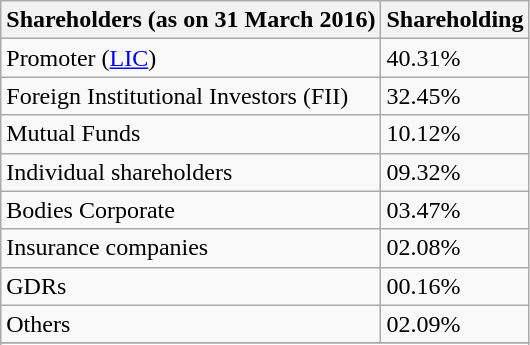<table class="wikitable">
<tr>
<th>Shareholders (as on 31 March 2016)</th>
<th>Shareholding</th>
</tr>
<tr>
<td>Promoter (<a href='#'>LIC</a>)</td>
<td>40.31%</td>
</tr>
<tr>
<td>Foreign Institutional Investors (FII)</td>
<td>32.45%</td>
</tr>
<tr>
<td>Mutual Funds</td>
<td>10.12%</td>
</tr>
<tr>
<td>Individual shareholders</td>
<td>09.32%</td>
</tr>
<tr>
<td>Bodies Corporate</td>
<td>03.47%</td>
</tr>
<tr>
<td>Insurance companies</td>
<td>02.08%</td>
</tr>
<tr>
<td>GDRs</td>
<td>00.16%</td>
</tr>
<tr>
<td>Others</td>
<td>02.09%</td>
</tr>
<tr 800000>
</tr>
<tr>
</tr>
</table>
